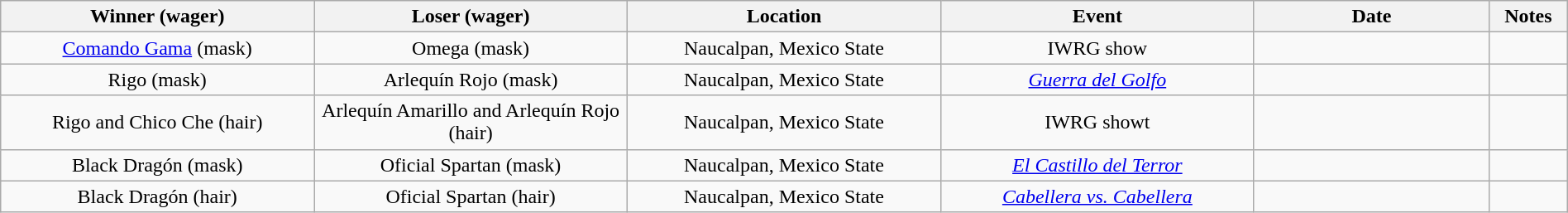<table class="wikitable sortable" width=100%  style="text-align: center">
<tr>
<th width=20% scope="col">Winner (wager)</th>
<th width=20% scope="col">Loser (wager)</th>
<th width=20% scope="col">Location</th>
<th width=20% scope="col">Event</th>
<th width=15% scope="col">Date</th>
<th class="unsortable" width=5% scope="col">Notes</th>
</tr>
<tr>
<td><a href='#'>Comando Gama</a> (mask)</td>
<td>Omega (mask)</td>
<td>Naucalpan, Mexico State</td>
<td>IWRG show</td>
<td></td>
<td></td>
</tr>
<tr>
<td>Rigo (mask)</td>
<td>Arlequín Rojo (mask)</td>
<td>Naucalpan, Mexico State</td>
<td><em><a href='#'>Guerra del Golfo</a></em></td>
<td></td>
<td></td>
</tr>
<tr>
<td>Rigo and Chico Che (hair)</td>
<td>Arlequín Amarillo and Arlequín Rojo (hair)</td>
<td>Naucalpan, Mexico State</td>
<td>IWRG showt</td>
<td></td>
<td></td>
</tr>
<tr>
<td>Black Dragón (mask)</td>
<td>Oficial Spartan (mask)</td>
<td>Naucalpan, Mexico State</td>
<td><em><a href='#'>El Castillo del Terror</a></em></td>
<td></td>
<td></td>
</tr>
<tr>
<td>Black Dragón (hair)</td>
<td>Oficial Spartan (hair)</td>
<td>Naucalpan, Mexico State</td>
<td><em><a href='#'>Cabellera vs. Cabellera</a></em></td>
<td></td>
<td></td>
</tr>
</table>
